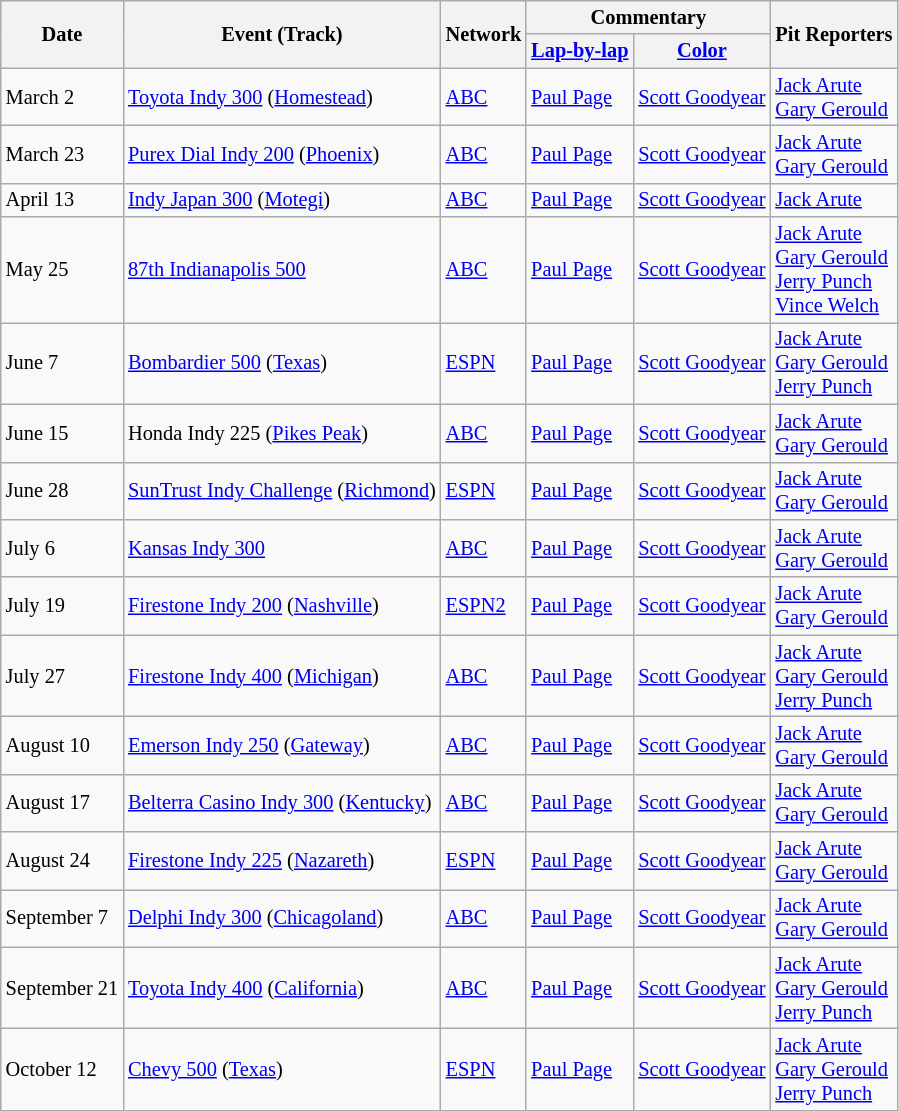<table class="wikitable" style="font-size: 85%;">
<tr>
<th rowspan=2>Date</th>
<th rowspan=2>Event (Track)</th>
<th rowspan=2>Network</th>
<th colspan=2>Commentary</th>
<th rowspan=2>Pit Reporters</th>
</tr>
<tr>
<th><a href='#'>Lap-by-lap</a></th>
<th><a href='#'>Color</a></th>
</tr>
<tr>
<td>March 2</td>
<td><a href='#'>Toyota Indy 300</a> (<a href='#'>Homestead</a>)</td>
<td><a href='#'>ABC</a></td>
<td><a href='#'>Paul Page</a></td>
<td><a href='#'>Scott Goodyear</a></td>
<td><a href='#'>Jack Arute</a><br><a href='#'>Gary Gerould</a></td>
</tr>
<tr>
<td>March 23</td>
<td><a href='#'>Purex Dial Indy 200</a> (<a href='#'>Phoenix</a>)</td>
<td><a href='#'>ABC</a></td>
<td><a href='#'>Paul Page</a></td>
<td><a href='#'>Scott Goodyear</a></td>
<td><a href='#'>Jack Arute</a><br><a href='#'>Gary Gerould</a></td>
</tr>
<tr>
<td>April 13</td>
<td><a href='#'>Indy Japan 300</a> (<a href='#'>Motegi</a>)</td>
<td><a href='#'>ABC</a></td>
<td><a href='#'>Paul Page</a></td>
<td><a href='#'>Scott Goodyear</a></td>
<td><a href='#'>Jack Arute</a></td>
</tr>
<tr>
<td>May 25</td>
<td><a href='#'>87th Indianapolis 500</a></td>
<td><a href='#'>ABC</a></td>
<td><a href='#'>Paul Page</a></td>
<td><a href='#'>Scott Goodyear</a></td>
<td><a href='#'>Jack Arute</a><br><a href='#'>Gary Gerould</a><br><a href='#'>Jerry Punch</a><br><a href='#'>Vince Welch</a></td>
</tr>
<tr>
<td>June 7</td>
<td><a href='#'>Bombardier 500</a> (<a href='#'>Texas</a>)</td>
<td><a href='#'>ESPN</a></td>
<td><a href='#'>Paul Page</a></td>
<td><a href='#'>Scott Goodyear</a></td>
<td><a href='#'>Jack Arute</a><br><a href='#'>Gary Gerould</a><br><a href='#'>Jerry Punch</a></td>
</tr>
<tr>
<td>June 15</td>
<td>Honda Indy 225 (<a href='#'>Pikes Peak</a>)</td>
<td><a href='#'>ABC</a></td>
<td><a href='#'>Paul Page</a></td>
<td><a href='#'>Scott Goodyear</a></td>
<td><a href='#'>Jack Arute</a><br><a href='#'>Gary Gerould</a></td>
</tr>
<tr>
<td>June 28</td>
<td><a href='#'>SunTrust Indy Challenge</a> (<a href='#'>Richmond</a>)</td>
<td><a href='#'>ESPN</a></td>
<td><a href='#'>Paul Page</a></td>
<td><a href='#'>Scott Goodyear</a></td>
<td><a href='#'>Jack Arute</a><br><a href='#'>Gary Gerould</a></td>
</tr>
<tr>
<td>July 6</td>
<td><a href='#'>Kansas Indy 300</a></td>
<td><a href='#'>ABC</a></td>
<td><a href='#'>Paul Page</a></td>
<td><a href='#'>Scott Goodyear</a></td>
<td><a href='#'>Jack Arute</a><br><a href='#'>Gary Gerould</a></td>
</tr>
<tr>
<td>July 19</td>
<td><a href='#'>Firestone Indy 200</a> (<a href='#'>Nashville</a>)</td>
<td><a href='#'>ESPN2</a></td>
<td><a href='#'>Paul Page</a></td>
<td><a href='#'>Scott Goodyear</a></td>
<td><a href='#'>Jack Arute</a><br><a href='#'>Gary Gerould</a></td>
</tr>
<tr>
<td>July 27</td>
<td><a href='#'>Firestone Indy 400</a> (<a href='#'>Michigan</a>)</td>
<td><a href='#'>ABC</a></td>
<td><a href='#'>Paul Page</a></td>
<td><a href='#'>Scott Goodyear</a></td>
<td><a href='#'>Jack Arute</a><br><a href='#'>Gary Gerould</a><br><a href='#'>Jerry Punch</a></td>
</tr>
<tr>
<td>August 10</td>
<td><a href='#'>Emerson Indy 250</a> (<a href='#'>Gateway</a>)</td>
<td><a href='#'>ABC</a></td>
<td><a href='#'>Paul Page</a></td>
<td><a href='#'>Scott Goodyear</a></td>
<td><a href='#'>Jack Arute</a><br><a href='#'>Gary Gerould</a></td>
</tr>
<tr>
<td>August 17</td>
<td><a href='#'>Belterra Casino Indy 300</a> (<a href='#'>Kentucky</a>)</td>
<td><a href='#'>ABC</a></td>
<td><a href='#'>Paul Page</a></td>
<td><a href='#'>Scott Goodyear</a></td>
<td><a href='#'>Jack Arute</a><br><a href='#'>Gary Gerould</a></td>
</tr>
<tr>
<td>August 24</td>
<td><a href='#'>Firestone Indy 225</a> (<a href='#'>Nazareth</a>)</td>
<td><a href='#'>ESPN</a></td>
<td><a href='#'>Paul Page</a></td>
<td><a href='#'>Scott Goodyear</a></td>
<td><a href='#'>Jack Arute</a><br><a href='#'>Gary Gerould</a></td>
</tr>
<tr>
<td>September 7</td>
<td><a href='#'>Delphi Indy 300</a> (<a href='#'>Chicagoland</a>)</td>
<td><a href='#'>ABC</a></td>
<td><a href='#'>Paul Page</a></td>
<td><a href='#'>Scott Goodyear</a></td>
<td><a href='#'>Jack Arute</a><br><a href='#'>Gary Gerould</a></td>
</tr>
<tr>
<td>September 21</td>
<td><a href='#'>Toyota Indy 400</a> (<a href='#'>California</a>)</td>
<td><a href='#'>ABC</a></td>
<td><a href='#'>Paul Page</a></td>
<td><a href='#'>Scott Goodyear</a></td>
<td><a href='#'>Jack Arute</a><br><a href='#'>Gary Gerould</a><br><a href='#'>Jerry Punch</a></td>
</tr>
<tr>
<td>October 12</td>
<td><a href='#'>Chevy 500</a> (<a href='#'>Texas</a>)</td>
<td><a href='#'>ESPN</a></td>
<td><a href='#'>Paul Page</a></td>
<td><a href='#'>Scott Goodyear</a></td>
<td><a href='#'>Jack Arute</a><br><a href='#'>Gary Gerould</a><br><a href='#'>Jerry Punch</a></td>
</tr>
</table>
